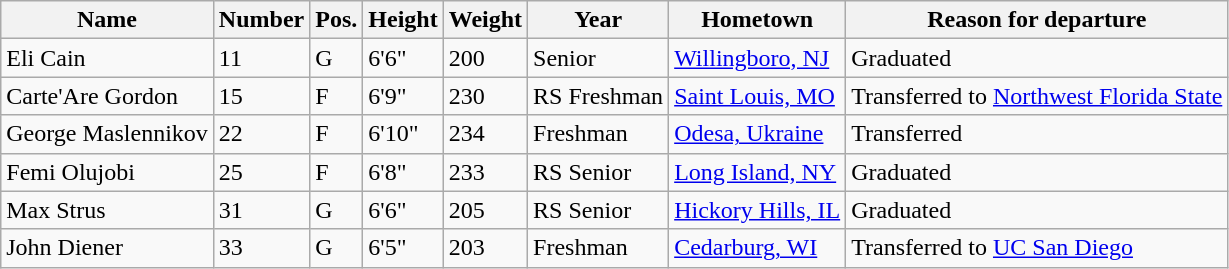<table class="wikitable sortable" border="1">
<tr>
<th>Name</th>
<th>Number</th>
<th>Pos.</th>
<th>Height</th>
<th>Weight</th>
<th>Year</th>
<th>Hometown</th>
<th class="unsortable">Reason for departure</th>
</tr>
<tr>
<td>Eli Cain</td>
<td>11</td>
<td>G</td>
<td>6'6"</td>
<td>200</td>
<td>Senior</td>
<td><a href='#'>Willingboro, NJ</a></td>
<td>Graduated</td>
</tr>
<tr>
<td>Carte'Are Gordon</td>
<td>15</td>
<td>F</td>
<td>6'9"</td>
<td>230</td>
<td>RS Freshman</td>
<td><a href='#'>Saint Louis, MO</a></td>
<td>Transferred to <a href='#'>Northwest Florida State</a></td>
</tr>
<tr>
<td>George Maslennikov</td>
<td>22</td>
<td>F</td>
<td>6'10"</td>
<td>234</td>
<td>Freshman</td>
<td><a href='#'>Odesa, Ukraine</a></td>
<td>Transferred</td>
</tr>
<tr>
<td>Femi Olujobi</td>
<td>25</td>
<td>F</td>
<td>6'8"</td>
<td>233</td>
<td>RS Senior</td>
<td><a href='#'>Long Island, NY</a></td>
<td>Graduated</td>
</tr>
<tr>
<td>Max Strus</td>
<td>31</td>
<td>G</td>
<td>6'6"</td>
<td>205</td>
<td>RS Senior</td>
<td><a href='#'>Hickory Hills, IL</a></td>
<td>Graduated</td>
</tr>
<tr>
<td>John Diener</td>
<td>33</td>
<td>G</td>
<td>6'5"</td>
<td>203</td>
<td>Freshman</td>
<td><a href='#'>Cedarburg, WI</a></td>
<td>Transferred to <a href='#'>UC San Diego</a></td>
</tr>
</table>
